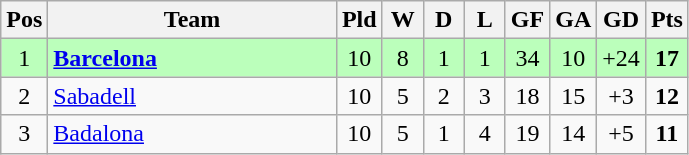<table class="wikitable" style="text-align:center">
<tr>
<th width=20>Pos</th>
<th width=185>Team</th>
<th width=20>Pld</th>
<th width=20>W</th>
<th width=20>D</th>
<th width=20>L</th>
<th width=20>GF</th>
<th width=20>GA</th>
<th width=20>GD</th>
<th width=20>Pts</th>
</tr>
<tr bgcolor=#bbffbb>
<td>1</td>
<td align="left"><strong><a href='#'>Barcelona</a></strong></td>
<td>10</td>
<td>8</td>
<td>1</td>
<td>1</td>
<td>34</td>
<td>10</td>
<td>+24</td>
<td><strong>17</strong></td>
</tr>
<tr align="center">
<td>2</td>
<td align="left"><a href='#'>Sabadell</a></td>
<td>10</td>
<td>5</td>
<td>2</td>
<td>3</td>
<td>18</td>
<td>15</td>
<td>+3</td>
<td><strong>12</strong></td>
</tr>
<tr align="center">
<td>3</td>
<td align="left"><a href='#'>Badalona</a></td>
<td>10</td>
<td>5</td>
<td>1</td>
<td>4</td>
<td>19</td>
<td>14</td>
<td>+5</td>
<td><strong>11</strong></td>
</tr>
</table>
